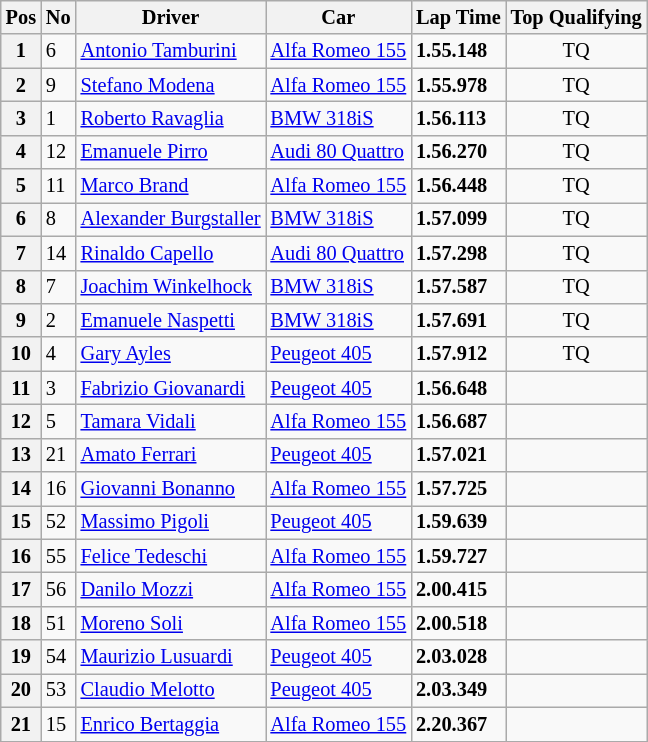<table class="wikitable" style="font-size: 85%;">
<tr>
<th>Pos</th>
<th>No</th>
<th>Driver</th>
<th>Car</th>
<th>Lap Time</th>
<th>Top Qualifying</th>
</tr>
<tr>
<th>1</th>
<td>6</td>
<td> <a href='#'>Antonio Tamburini</a></td>
<td><a href='#'>Alfa Romeo 155</a></td>
<td><strong>1.55.148</strong></td>
<td align=center>TQ</td>
</tr>
<tr>
<th>2</th>
<td>9</td>
<td> <a href='#'>Stefano Modena</a></td>
<td><a href='#'>Alfa Romeo 155</a></td>
<td><strong>1.55.978</strong></td>
<td align=center>TQ</td>
</tr>
<tr>
<th>3</th>
<td>1</td>
<td> <a href='#'>Roberto Ravaglia</a></td>
<td><a href='#'>BMW 318iS</a></td>
<td><strong>1.56.113</strong></td>
<td align=center>TQ</td>
</tr>
<tr>
<th>4</th>
<td>12</td>
<td> <a href='#'>Emanuele Pirro</a></td>
<td><a href='#'>Audi 80 Quattro</a></td>
<td><strong>1.56.270</strong></td>
<td align=center>TQ</td>
</tr>
<tr>
<th>5</th>
<td>11</td>
<td> <a href='#'>Marco Brand</a></td>
<td><a href='#'>Alfa Romeo 155</a></td>
<td><strong>1.56.448</strong></td>
<td align=center>TQ</td>
</tr>
<tr>
<th>6</th>
<td>8</td>
<td> <a href='#'> Alexander Burgstaller</a></td>
<td><a href='#'>BMW 318iS</a></td>
<td><strong>1.57.099</strong></td>
<td align=center>TQ</td>
</tr>
<tr>
<th>7</th>
<td>14</td>
<td> <a href='#'>Rinaldo Capello</a></td>
<td><a href='#'>Audi 80 Quattro</a></td>
<td><strong>1.57.298</strong></td>
<td align=center>TQ</td>
</tr>
<tr>
<th>8</th>
<td>7</td>
<td> <a href='#'>Joachim Winkelhock</a></td>
<td><a href='#'>BMW 318iS</a></td>
<td><strong>1.57.587</strong></td>
<td align=center>TQ</td>
</tr>
<tr>
<th>9</th>
<td>2</td>
<td> <a href='#'>Emanuele Naspetti</a></td>
<td><a href='#'>BMW 318iS</a></td>
<td><strong>1.57.691</strong></td>
<td align=center>TQ</td>
</tr>
<tr>
<th>10</th>
<td>4</td>
<td> <a href='#'>Gary Ayles</a></td>
<td><a href='#'>Peugeot 405</a></td>
<td><strong>1.57.912</strong></td>
<td align=center>TQ</td>
</tr>
<tr>
<th>11</th>
<td>3</td>
<td> <a href='#'>Fabrizio Giovanardi</a></td>
<td><a href='#'>Peugeot 405</a></td>
<td><strong>1.56.648</strong></td>
<td></td>
</tr>
<tr>
<th>12</th>
<td>5</td>
<td> <a href='#'>Tamara Vidali</a></td>
<td><a href='#'>Alfa Romeo 155</a></td>
<td><strong>1.56.687</strong></td>
<td></td>
</tr>
<tr>
<th>13</th>
<td>21</td>
<td> <a href='#'>Amato Ferrari</a></td>
<td><a href='#'>Peugeot 405</a></td>
<td><strong>1.57.021</strong></td>
<td></td>
</tr>
<tr>
<th>14</th>
<td>16</td>
<td> <a href='#'>Giovanni Bonanno</a></td>
<td><a href='#'>Alfa Romeo 155</a></td>
<td><strong>1.57.725</strong></td>
<td></td>
</tr>
<tr>
<th>15</th>
<td>52</td>
<td> <a href='#'>Massimo Pigoli</a></td>
<td><a href='#'>Peugeot 405</a></td>
<td><strong>1.59.639</strong></td>
<td></td>
</tr>
<tr>
<th>16</th>
<td>55</td>
<td> <a href='#'>Felice Tedeschi</a></td>
<td><a href='#'>Alfa Romeo 155</a></td>
<td><strong>1.59.727</strong></td>
<td></td>
</tr>
<tr>
<th>17</th>
<td>56</td>
<td> <a href='#'>Danilo Mozzi</a></td>
<td><a href='#'>Alfa Romeo 155</a></td>
<td><strong>2.00.415</strong></td>
<td></td>
</tr>
<tr>
<th>18</th>
<td>51</td>
<td> <a href='#'>Moreno Soli</a></td>
<td><a href='#'>Alfa Romeo 155</a></td>
<td><strong>2.00.518</strong></td>
<td></td>
</tr>
<tr>
<th>19</th>
<td>54</td>
<td> <a href='#'>Maurizio Lusuardi</a></td>
<td><a href='#'>Peugeot 405</a></td>
<td><strong>2.03.028</strong></td>
<td></td>
</tr>
<tr>
<th>20</th>
<td>53</td>
<td> <a href='#'>Claudio Melotto</a></td>
<td><a href='#'>Peugeot 405</a></td>
<td><strong>2.03.349</strong></td>
<td></td>
</tr>
<tr>
<th>21</th>
<td>15</td>
<td> <a href='#'>Enrico Bertaggia</a></td>
<td><a href='#'>Alfa Romeo 155</a></td>
<td><strong>2.20.367</strong></td>
<td></td>
</tr>
<tr>
</tr>
</table>
